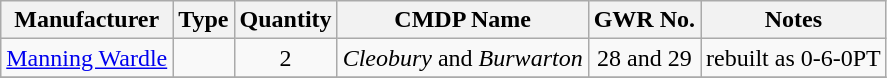<table class=wikitable style=text-align:center>
<tr>
<th>Manufacturer</th>
<th>Type</th>
<th>Quantity</th>
<th>CMDP Name</th>
<th>GWR No.</th>
<th>Notes</th>
</tr>
<tr>
<td><a href='#'>Manning Wardle</a></td>
<td></td>
<td>2</td>
<td><em>Cleobury</em> and <em>Burwarton</em></td>
<td>28 and 29</td>
<td>rebuilt as 0-6-0PT</td>
</tr>
<tr>
</tr>
</table>
